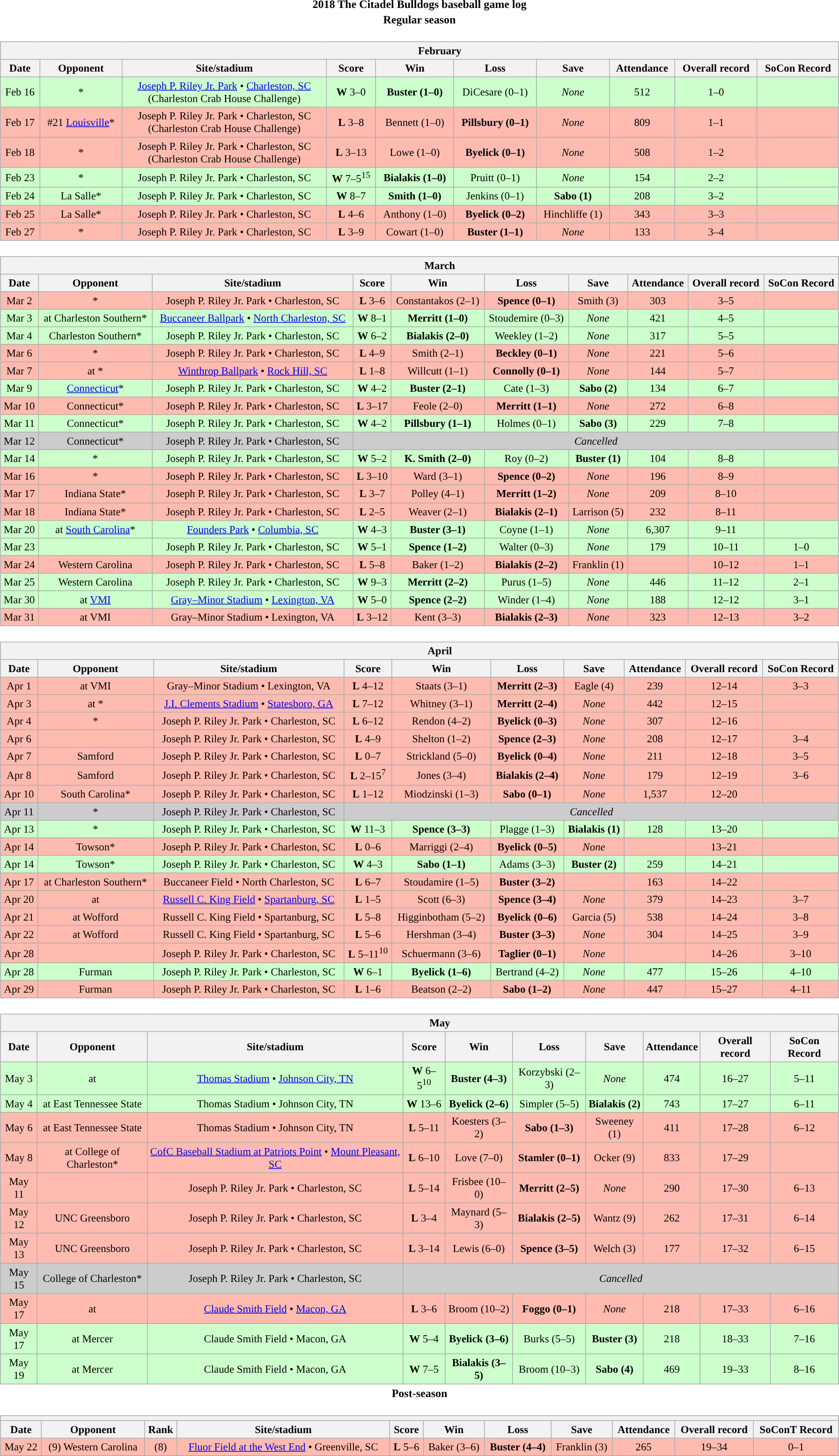<table class="toccolours" width=95% style="margin:1.5em auto; text-align:center;">
<tr>
<th colspan=2>2018 The Citadel Bulldogs baseball game log</th>
</tr>
<tr>
<th colspan=2>Regular season</th>
</tr>
<tr valign="top">
<td><br><table class="wikitable collapsible collapsed" style="margin:auto; font-size:95%; width:100%">
<tr>
<th colspan=10 style="padding-left:4em;">February</th>
</tr>
<tr>
<th>Date</th>
<th>Opponent</th>
<th>Site/stadium</th>
<th>Score</th>
<th>Win</th>
<th>Loss</th>
<th>Save</th>
<th>Attendance</th>
<th>Overall record</th>
<th>SoCon Record</th>
</tr>
<tr bgcolor=ccffcc>
<td>Feb 16</td>
<td>*</td>
<td><a href='#'>Joseph P. Riley Jr. Park</a> • <a href='#'>Charleston, SC</a><br>(Charleston Crab House Challenge)</td>
<td><strong>W</strong> 3–0</td>
<td><strong>Buster (1–0)</strong></td>
<td>DiCesare (0–1)</td>
<td><em>None</em></td>
<td>512</td>
<td>1–0</td>
<td></td>
</tr>
<tr bgcolor=ffbbb>
<td>Feb 17</td>
<td>#21 <a href='#'>Louisville</a>*</td>
<td>Joseph P. Riley Jr. Park • Charleston, SC<br>(Charleston Crab House Challenge)</td>
<td><strong>L</strong> 3–8</td>
<td>Bennett (1–0)</td>
<td><strong>Pillsbury (0–1)</strong></td>
<td><em>None</em></td>
<td>809</td>
<td>1–1</td>
<td></td>
</tr>
<tr bgcolor=ffbbb>
<td>Feb 18</td>
<td>*</td>
<td>Joseph P. Riley Jr. Park • Charleston, SC<br>(Charleston Crab House Challenge)</td>
<td><strong>L</strong> 3–13</td>
<td>Lowe (1–0)</td>
<td><strong>Byelick (0–1)</strong></td>
<td><em>None</em></td>
<td>508</td>
<td>1–2</td>
<td></td>
</tr>
<tr bgcolor=ccffcc>
<td>Feb 23</td>
<td>*</td>
<td>Joseph P. Riley Jr. Park • Charleston, SC</td>
<td><strong>W</strong> 7–5<sup>15</sup></td>
<td><strong>Bialakis (1–0)</strong></td>
<td>Pruitt (0–1)</td>
<td><em>None</em></td>
<td>154</td>
<td>2–2</td>
<td></td>
</tr>
<tr bgcolor=ccffcc>
<td>Feb 24</td>
<td>La Salle*</td>
<td>Joseph P. Riley Jr. Park • Charleston, SC</td>
<td><strong>W</strong> 8–7</td>
<td><strong>Smith (1–0)</strong></td>
<td>Jenkins (0–1)</td>
<td><strong>Sabo (1)</strong></td>
<td>208</td>
<td>3–2</td>
<td></td>
</tr>
<tr bgcolor=ffbbb>
<td>Feb 25</td>
<td>La Salle*</td>
<td>Joseph P. Riley Jr. Park • Charleston, SC</td>
<td><strong>L</strong> 4–6</td>
<td>Anthony (1–0)</td>
<td><strong>Byelick (0–2)</strong></td>
<td>Hinchliffe (1)</td>
<td>343</td>
<td>3–3</td>
<td></td>
</tr>
<tr bgcolor=ffbbb>
<td>Feb 27</td>
<td>*</td>
<td>Joseph P. Riley Jr. Park • Charleston, SC</td>
<td><strong>L</strong> 3–9</td>
<td>Cowart (1–0)</td>
<td><strong>Buster (1–1)</strong></td>
<td><em>None</em></td>
<td>133</td>
<td>3–4</td>
<td></td>
</tr>
</table>
</td>
</tr>
<tr>
<td><br><table class="wikitable collapsible collapsed" style="margin:auto; font-size:95%; width:100%">
<tr>
<th colspan=10 style="padding-left:4em;">March</th>
</tr>
<tr>
<th>Date</th>
<th>Opponent</th>
<th>Site/stadium</th>
<th>Score</th>
<th>Win</th>
<th>Loss</th>
<th>Save</th>
<th>Attendance</th>
<th>Overall record</th>
<th>SoCon Record</th>
</tr>
<tr bgcolor=ffbbb>
<td>Mar 2</td>
<td>*</td>
<td>Joseph P. Riley Jr. Park • Charleston, SC</td>
<td><strong>L</strong> 3–6</td>
<td>Constantakos (2–1)</td>
<td><strong>Spence (0–1)</strong></td>
<td>Smith (3)</td>
<td>303</td>
<td>3–5</td>
<td></td>
</tr>
<tr bgcolor=ccffcc>
<td>Mar 3</td>
<td>at Charleston Southern*</td>
<td><a href='#'>Buccaneer Ballpark</a> • <a href='#'>North Charleston, SC</a></td>
<td><strong>W</strong> 8–1</td>
<td><strong>Merritt (1–0)</strong></td>
<td>Stoudemire (0–3)</td>
<td><em>None</em></td>
<td>421</td>
<td>4–5</td>
<td></td>
</tr>
<tr bgcolor=ccffcc>
<td>Mar 4</td>
<td>Charleston Southern*</td>
<td>Joseph P. Riley Jr. Park • Charleston, SC</td>
<td><strong>W</strong> 6–2</td>
<td><strong>Bialakis (2–0)</strong></td>
<td>Weekley (1–2)</td>
<td><em>None</em></td>
<td>317</td>
<td>5–5</td>
<td></td>
</tr>
<tr bgcolor=ffbbb>
<td>Mar 6</td>
<td>*</td>
<td>Joseph P. Riley Jr. Park • Charleston, SC</td>
<td><strong>L</strong> 4–9</td>
<td>Smith (2–1)</td>
<td><strong>Beckley (0–1)</strong></td>
<td><em>None</em></td>
<td>221</td>
<td>5–6</td>
<td></td>
</tr>
<tr bgcolor=ffbbb>
<td>Mar 7</td>
<td>at *</td>
<td><a href='#'>Winthrop Ballpark</a> • <a href='#'>Rock Hill, SC</a></td>
<td><strong>L</strong> 1–8</td>
<td>Willcutt (1–1)</td>
<td><strong>Connolly (0–1)</strong></td>
<td><em>None</em></td>
<td>144</td>
<td>5–7</td>
<td></td>
</tr>
<tr bgcolor=ccffcc>
<td>Mar 9</td>
<td><a href='#'>Connecticut</a>*</td>
<td>Joseph P. Riley Jr. Park • Charleston, SC</td>
<td><strong>W</strong> 4–2</td>
<td><strong>Buster (2–1)</strong></td>
<td>Cate (1–3)</td>
<td><strong>Sabo (2)</strong></td>
<td>134</td>
<td>6–7</td>
<td></td>
</tr>
<tr bgcolor=ffbbb>
<td>Mar 10</td>
<td>Connecticut*</td>
<td>Joseph P. Riley Jr. Park • Charleston, SC</td>
<td><strong>L</strong> 3–17</td>
<td>Feole (2–0)</td>
<td><strong>Merritt (1–1)</strong></td>
<td><em>None</em></td>
<td>272</td>
<td>6–8</td>
<td></td>
</tr>
<tr bgcolor=ccffcc>
<td>Mar 11</td>
<td>Connecticut*</td>
<td>Joseph P. Riley Jr. Park • Charleston, SC</td>
<td><strong>W</strong> 4–2</td>
<td><strong>Pillsbury (1–1)</strong></td>
<td>Holmes (0–1)</td>
<td><strong>Sabo (3)</strong></td>
<td>229</td>
<td>7–8</td>
<td></td>
</tr>
<tr bgcolor=cccccc>
<td>Mar 12</td>
<td>Connecticut*</td>
<td>Joseph P. Riley Jr. Park • Charleston, SC</td>
<td colspan=7><em>Cancelled</em></td>
</tr>
<tr bgcolor=ccffcc>
<td>Mar 14</td>
<td>*</td>
<td>Joseph P. Riley Jr. Park • Charleston, SC</td>
<td><strong>W</strong> 5–2</td>
<td><strong>K. Smith (2–0)</strong></td>
<td>Roy (0–2)</td>
<td><strong>Buster (1)</strong></td>
<td>104</td>
<td>8–8</td>
<td></td>
</tr>
<tr bgcolor=ffbbb>
<td>Mar 16</td>
<td>*</td>
<td>Joseph P. Riley Jr. Park • Charleston, SC</td>
<td><strong>L</strong> 3–10</td>
<td>Ward (3–1)</td>
<td><strong>Spence (0–2)</strong></td>
<td><em>None</em></td>
<td>196</td>
<td>8–9</td>
<td></td>
</tr>
<tr bgcolor=ffbbb>
<td>Mar 17</td>
<td>Indiana State*</td>
<td>Joseph P. Riley Jr. Park • Charleston, SC</td>
<td><strong>L</strong> 3–7</td>
<td>Polley (4–1)</td>
<td><strong>Merritt (1–2)</strong></td>
<td><em>None</em></td>
<td>209</td>
<td>8–10</td>
<td></td>
</tr>
<tr bgcolor=ffbbb>
<td>Mar 18</td>
<td>Indiana State*</td>
<td>Joseph P. Riley Jr. Park • Charleston, SC</td>
<td><strong>L</strong> 2–5</td>
<td>Weaver (2–1)</td>
<td><strong>Bialakis (2–1)</strong></td>
<td>Larrison (5)</td>
<td>232</td>
<td>8–11</td>
<td></td>
</tr>
<tr bgcolor=ccffcc>
<td>Mar 20</td>
<td>at <a href='#'>South Carolina</a>*</td>
<td><a href='#'>Founders Park</a> • <a href='#'>Columbia, SC</a></td>
<td><strong>W</strong> 4–3</td>
<td><strong>Buster (3–1)</strong></td>
<td>Coyne (1–1)</td>
<td><em>None</em></td>
<td>6,307</td>
<td>9–11</td>
<td></td>
</tr>
<tr bgcolor=ccffcc>
<td>Mar 23</td>
<td></td>
<td>Joseph P. Riley Jr. Park • Charleston, SC</td>
<td><strong>W</strong> 5–1</td>
<td><strong>Spence (1–2)</strong></td>
<td>Walter (0–3)</td>
<td><em>None</em></td>
<td>179</td>
<td>10–11</td>
<td>1–0</td>
</tr>
<tr bgcolor=ffbbb>
<td>Mar 24</td>
<td>Western Carolina</td>
<td>Joseph P. Riley Jr. Park • Charleston, SC</td>
<td><strong>L</strong> 5–8</td>
<td>Baker (1–2)</td>
<td><strong>Bialakis (2–2)</strong></td>
<td>Franklin (1)</td>
<td></td>
<td>10–12</td>
<td>1–1</td>
</tr>
<tr bgcolor=ccffcc>
<td>Mar 25</td>
<td>Western Carolina</td>
<td>Joseph P. Riley Jr. Park • Charleston, SC</td>
<td><strong>W</strong> 9–3</td>
<td><strong>Merritt (2–2)</strong></td>
<td>Purus (1–5)</td>
<td><em>None</em></td>
<td>446</td>
<td>11–12</td>
<td>2–1</td>
</tr>
<tr bgcolor=ccffcc>
<td>Mar 30</td>
<td>at <a href='#'>VMI</a></td>
<td><a href='#'>Gray–Minor Stadium</a> • <a href='#'>Lexington, VA</a></td>
<td><strong>W</strong> 5–0</td>
<td><strong>Spence (2–2)</strong></td>
<td>Winder (1–4)</td>
<td><em>None</em></td>
<td>188</td>
<td>12–12</td>
<td>3–1</td>
</tr>
<tr bgcolor=ffbbb>
<td>Mar 31</td>
<td>at VMI</td>
<td>Gray–Minor Stadium • Lexington, VA</td>
<td><strong>L</strong> 3–12</td>
<td>Kent (3–3)</td>
<td><strong>Bialakis (2–3)</strong></td>
<td><em>None</em></td>
<td>323</td>
<td>12–13</td>
<td>3–2</td>
</tr>
</table>
</td>
</tr>
<tr>
<td><br><table class="wikitable collapsible collapsed" style="margin:auto; font-size:95%; width:100%">
<tr>
<th colspan=10 style="padding-left:4em;">April</th>
</tr>
<tr>
<th>Date</th>
<th>Opponent</th>
<th>Site/stadium</th>
<th>Score</th>
<th>Win</th>
<th>Loss</th>
<th>Save</th>
<th>Attendance</th>
<th>Overall record</th>
<th>SoCon Record</th>
</tr>
<tr bgcolor=ffbbb>
<td>Apr 1</td>
<td>at VMI</td>
<td>Gray–Minor Stadium • Lexington, VA</td>
<td><strong>L</strong> 4–12</td>
<td>Staats (3–1)</td>
<td><strong>Merritt (2–3)</strong></td>
<td>Eagle (4)</td>
<td>239</td>
<td>12–14</td>
<td>3–3</td>
</tr>
<tr bgcolor=ffbbb>
<td>Apr 3</td>
<td>at *</td>
<td><a href='#'>J.I. Clements Stadium</a> • <a href='#'>Statesboro, GA</a></td>
<td><strong>L</strong> 7–12</td>
<td>Whitney (3–1)</td>
<td><strong>Merritt (2–4)</strong></td>
<td><em>None</em></td>
<td>442</td>
<td>12–15</td>
<td></td>
</tr>
<tr bgcolor=ffbbb>
<td>Apr 4</td>
<td>*</td>
<td>Joseph P. Riley Jr. Park • Charleston, SC</td>
<td><strong>L</strong> 6–12</td>
<td>Rendon (4–2)</td>
<td><strong>Byelick (0–3)</strong></td>
<td><em>None</em></td>
<td>307</td>
<td>12–16</td>
<td></td>
</tr>
<tr bgcolor=ffbbb>
<td>Apr 6</td>
<td></td>
<td>Joseph P. Riley Jr. Park • Charleston, SC</td>
<td><strong>L</strong> 4–9</td>
<td>Shelton (1–2)</td>
<td><strong>Spence (2–3)</strong></td>
<td><em>None</em></td>
<td>208</td>
<td>12–17</td>
<td>3–4</td>
</tr>
<tr bgcolor=ffbbb>
<td>Apr 7</td>
<td>Samford</td>
<td>Joseph P. Riley Jr. Park • Charleston, SC</td>
<td><strong>L</strong> 0–7</td>
<td>Strickland (5–0)</td>
<td><strong>Byelick (0–4)</strong></td>
<td><em>None</em></td>
<td>211</td>
<td>12–18</td>
<td>3–5</td>
</tr>
<tr bgcolor=ffbbb>
<td>Apr 8</td>
<td>Samford</td>
<td>Joseph P. Riley Jr. Park • Charleston, SC</td>
<td><strong>L</strong> 2–15<sup>7</sup></td>
<td>Jones (3–4)</td>
<td><strong>Bialakis (2–4)</strong></td>
<td><em>None</em></td>
<td>179</td>
<td>12–19</td>
<td>3–6</td>
</tr>
<tr bgcolor=ffbbb>
<td>Apr 10</td>
<td>South Carolina*</td>
<td>Joseph P. Riley Jr. Park • Charleston, SC</td>
<td><strong>L</strong> 1–12</td>
<td>Miodzinski (1–3)</td>
<td><strong>Sabo (0–1)</strong></td>
<td><em>None</em></td>
<td>1,537</td>
<td>12–20</td>
<td></td>
</tr>
<tr bgcolor=cccccc>
<td>Apr 11</td>
<td>*</td>
<td>Joseph P. Riley Jr. Park • Charleston, SC</td>
<td colspan=7><em>Cancelled</em></td>
</tr>
<tr bgcolor=ccffcc>
<td>Apr 13</td>
<td>*</td>
<td>Joseph P. Riley Jr. Park • Charleston, SC</td>
<td><strong>W</strong> 11–3</td>
<td><strong>Spence (3–3)</strong></td>
<td>Plagge (1–3)</td>
<td><strong>Bialakis (1)</strong></td>
<td>128</td>
<td>13–20</td>
<td></td>
</tr>
<tr bgcolor=ffbbb>
<td>Apr 14</td>
<td>Towson*</td>
<td>Joseph P. Riley Jr. Park • Charleston, SC</td>
<td><strong>L</strong> 0–6</td>
<td>Marriggi (2–4)</td>
<td><strong>Byelick (0–5)</strong></td>
<td><em>None</em></td>
<td></td>
<td>13–21</td>
<td></td>
</tr>
<tr bgcolor=ccffcc>
<td>Apr 14</td>
<td>Towson*</td>
<td>Joseph P. Riley Jr. Park • Charleston, SC</td>
<td><strong>W</strong> 4–3</td>
<td><strong>Sabo (1–1)</strong></td>
<td>Adams (3–3)</td>
<td><strong>Buster (2)</strong></td>
<td>259</td>
<td>14–21</td>
<td></td>
</tr>
<tr bgcolor=ffbbb>
<td>Apr 17</td>
<td>at Charleston Southern*</td>
<td>Buccaneer Field • North Charleston, SC</td>
<td><strong>L</strong> 6–7</td>
<td>Stoudamire (1–5)</td>
<td><strong>Buster (3–2)</strong></td>
<td></td>
<td>163</td>
<td>14–22</td>
<td></td>
</tr>
<tr bgcolor=ffbbb>
<td>Apr 20</td>
<td>at </td>
<td><a href='#'>Russell C. King Field</a> • <a href='#'>Spartanburg, SC</a></td>
<td><strong>L</strong> 1–5</td>
<td>Scott (6–3)</td>
<td><strong>Spence (3–4)</strong></td>
<td><em>None</em></td>
<td>379</td>
<td>14–23</td>
<td>3–7</td>
</tr>
<tr bgcolor=ffbbb>
<td>Apr 21</td>
<td>at Wofford</td>
<td>Russell C. King Field • Spartanburg, SC</td>
<td><strong>L</strong> 5–8</td>
<td>Higginbotham (5–2)</td>
<td><strong>Byelick (0–6)</strong></td>
<td>Garcia (5)</td>
<td>538</td>
<td>14–24</td>
<td>3–8</td>
</tr>
<tr bgcolor=ffbbb>
<td>Apr 22</td>
<td>at Wofford</td>
<td>Russell C. King Field • Spartanburg, SC</td>
<td><strong>L</strong> 5–6</td>
<td>Hershman (3–4)</td>
<td><strong>Buster (3–3)</strong></td>
<td><em>None</em></td>
<td>304</td>
<td>14–25</td>
<td>3–9</td>
</tr>
<tr bgcolor=ffbbb>
<td>Apr 28</td>
<td></td>
<td>Joseph P. Riley Jr. Park • Charleston, SC</td>
<td><strong>L</strong> 5–11<sup>10</sup></td>
<td>Schuermann (3–6)</td>
<td><strong>Taglier (0–1)</strong></td>
<td><em>None</em></td>
<td></td>
<td>14–26</td>
<td>3–10</td>
</tr>
<tr bgcolor=ccffcc>
<td>Apr 28</td>
<td>Furman</td>
<td>Joseph P. Riley Jr. Park • Charleston, SC</td>
<td><strong>W</strong> 6–1</td>
<td><strong>Byelick (1–6)</strong></td>
<td>Bertrand (4–2)</td>
<td><em>None</em></td>
<td>477</td>
<td>15–26</td>
<td>4–10</td>
</tr>
<tr bgcolor=ffbbb>
<td>Apr 29</td>
<td>Furman</td>
<td>Joseph P. Riley Jr. Park • Charleston, SC</td>
<td><strong>L</strong> 1–6</td>
<td>Beatson (2–2)</td>
<td><strong>Sabo (1–2)</strong></td>
<td><em>None</em></td>
<td>447</td>
<td>15–27</td>
<td>4–11</td>
</tr>
</table>
</td>
</tr>
<tr>
<td><br><table class="wikitable collapsible collapsed" style="margin:auto; font-size:95%; width:100%">
<tr>
<th colspan=10 style="padding-left:4em;">May</th>
</tr>
<tr>
<th>Date</th>
<th>Opponent</th>
<th>Site/stadium</th>
<th>Score</th>
<th>Win</th>
<th>Loss</th>
<th>Save</th>
<th>Attendance</th>
<th>Overall record</th>
<th>SoCon Record</th>
</tr>
<tr bgcolor=ccffcc>
<td>May 3</td>
<td>at </td>
<td><a href='#'>Thomas Stadium</a> • <a href='#'>Johnson City, TN</a></td>
<td><strong>W</strong> 6–5<sup>10</sup></td>
<td><strong>Buster (4–3)</strong></td>
<td>Korzybski (2–3)</td>
<td><em>None</em></td>
<td>474</td>
<td>16–27</td>
<td>5–11</td>
</tr>
<tr bgcolor=ccffcc>
<td>May 4</td>
<td>at East Tennessee State</td>
<td>Thomas Stadium • Johnson City, TN</td>
<td><strong>W</strong> 13–6</td>
<td><strong>Byelick (2–6)</strong></td>
<td>Simpler (5–5)</td>
<td><strong>Bialakis (2)</strong></td>
<td>743</td>
<td>17–27</td>
<td>6–11</td>
</tr>
<tr bgcolor=ffbbb>
<td>May 6</td>
<td>at East Tennessee State</td>
<td>Thomas Stadium • Johnson City, TN</td>
<td><strong>L</strong> 5–11</td>
<td>Koesters (3–2)</td>
<td><strong>Sabo (1–3)</strong></td>
<td>Sweeney (1)</td>
<td>411</td>
<td>17–28</td>
<td>6–12</td>
</tr>
<tr bgcolor=ffbbb>
<td>May 8</td>
<td>at College of Charleston*</td>
<td><a href='#'>CofC Baseball Stadium at Patriots Point</a> • <a href='#'>Mount Pleasant, SC</a></td>
<td><strong>L</strong> 6–10</td>
<td>Love (7–0)</td>
<td><strong>Stamler (0–1)</strong></td>
<td>Ocker (9)</td>
<td>833</td>
<td>17–29</td>
<td></td>
</tr>
<tr bgcolor=ffbbb>
<td>May 11</td>
<td></td>
<td>Joseph P. Riley Jr. Park • Charleston, SC</td>
<td><strong>L</strong> 5–14</td>
<td>Frisbee (10–0)</td>
<td><strong>Merritt (2–5)</strong></td>
<td><em>None</em></td>
<td>290</td>
<td>17–30</td>
<td>6–13</td>
</tr>
<tr bgcolor=ffbbb>
<td>May 12</td>
<td>UNC Greensboro</td>
<td>Joseph P. Riley Jr. Park • Charleston, SC</td>
<td><strong>L</strong> 3–4</td>
<td>Maynard (5–3)</td>
<td><strong>Bialakis (2–5)</strong></td>
<td>Wantz (9)</td>
<td>262</td>
<td>17–31</td>
<td>6–14</td>
</tr>
<tr bgcolor=ffbbb>
<td>May 13</td>
<td>UNC Greensboro</td>
<td>Joseph P. Riley Jr. Park • Charleston, SC</td>
<td><strong>L</strong> 3–14</td>
<td>Lewis (6–0)</td>
<td><strong>Spence (3–5)</strong></td>
<td>Welch (3)</td>
<td>177</td>
<td>17–32</td>
<td>6–15</td>
</tr>
<tr bgcolor=cccccc>
<td>May 15</td>
<td>College of Charleston*</td>
<td>Joseph P. Riley Jr. Park • Charleston, SC</td>
<td colspan=7><em>Cancelled</em></td>
</tr>
<tr bgcolor=ffbbb>
<td>May 17</td>
<td>at </td>
<td><a href='#'>Claude Smith Field</a> • <a href='#'>Macon, GA</a></td>
<td><strong>L</strong> 3–6</td>
<td>Broom (10–2)</td>
<td><strong>Foggo (0–1)</strong></td>
<td><em>None</em></td>
<td>218</td>
<td>17–33</td>
<td>6–16</td>
</tr>
<tr bgcolor=ccffcc>
<td>May 17</td>
<td>at Mercer</td>
<td>Claude Smith Field • Macon, GA</td>
<td><strong>W</strong> 5–4</td>
<td><strong>Byelick (3–6)</strong></td>
<td>Burks (5–5)</td>
<td><strong>Buster (3)</strong></td>
<td>218</td>
<td>18–33</td>
<td>7–16</td>
</tr>
<tr bgcolor=ccffcc>
<td>May 19</td>
<td>at Mercer</td>
<td>Claude Smith Field • Macon, GA</td>
<td><strong>W</strong> 7–5</td>
<td><strong>Bialakis (3–5)</strong></td>
<td>Broom (10–3)</td>
<td><strong>Sabo (4)</strong></td>
<td>469</td>
<td>19–33</td>
<td>8–16</td>
</tr>
</table>
</td>
</tr>
<tr>
<th colspan=2>Post-season</th>
</tr>
<tr>
<td><br><table class="wikitable collapsible collapsed" style="margin:auto; font-size:95%; width:100%">
<tr>
<th colspan=11 style="padding-left:4em;"><a href='#'></a></th>
</tr>
<tr>
<th>Date</th>
<th>Opponent</th>
<th>Rank</th>
<th>Site/stadium</th>
<th>Score</th>
<th>Win</th>
<th>Loss</th>
<th>Save</th>
<th>Attendance</th>
<th>Overall record</th>
<th>SoConT Record</th>
</tr>
<tr bgcolor=ffbbb>
<td>May 22</td>
<td>(9) Western Carolina</td>
<td>(8)</td>
<td><a href='#'>Fluor Field at the West End</a> • Greenville, SC</td>
<td><strong>L</strong> 5–6</td>
<td>Baker (3–6)</td>
<td><strong>Buster (4–4)</strong></td>
<td>Franklin (3)</td>
<td>265</td>
<td>19–34</td>
<td>0–1</td>
</tr>
</table>
</td>
</tr>
</table>
